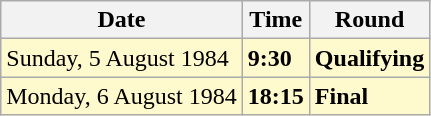<table class="wikitable">
<tr>
<th>Date</th>
<th>Time</th>
<th>Round</th>
</tr>
<tr style=background:lemonchiffon>
<td>Sunday, 5 August 1984</td>
<td><strong>9:30</strong></td>
<td><strong>Qualifying</strong></td>
</tr>
<tr style=background:lemonchiffon>
<td>Monday, 6 August 1984</td>
<td><strong>18:15</strong></td>
<td><strong>Final</strong></td>
</tr>
</table>
